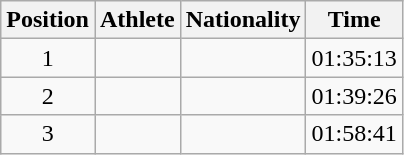<table class="wikitable sortable">
<tr>
<th scope="col">Position</th>
<th scope="col">Athlete</th>
<th scope="col">Nationality</th>
<th scope="col">Time</th>
</tr>
<tr>
<td align=center>1</td>
<td></td>
<td></td>
<td>01:35:13</td>
</tr>
<tr>
<td align=center>2</td>
<td></td>
<td></td>
<td>01:39:26</td>
</tr>
<tr>
<td align=center>3</td>
<td></td>
<td></td>
<td>01:58:41</td>
</tr>
</table>
